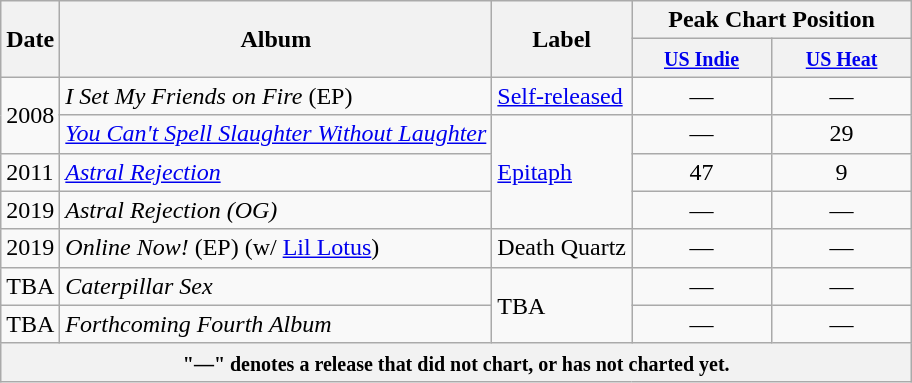<table class="wikitable">
<tr>
<th rowspan="2">Date</th>
<th rowspan="2">Album</th>
<th rowspan="2">Label</th>
<th colspan="2">Peak Chart Position</th>
</tr>
<tr>
<th style="width:86px;"><small><a href='#'>US Indie</a></small></th>
<th style="width:86px;"><small><a href='#'>US Heat</a></small></th>
</tr>
<tr>
<td rowspan="2">2008</td>
<td><em>I Set My Friends on Fire</em> (EP)</td>
<td><a href='#'>Self-released</a></td>
<td style="text-align:center;">—</td>
<td style="text-align:center;">—</td>
</tr>
<tr>
<td><em><a href='#'>You Can't Spell Slaughter Without Laughter</a></em></td>
<td rowspan="3"><a href='#'>Epitaph</a></td>
<td style="text-align:center;">—</td>
<td style="text-align:center;">29</td>
</tr>
<tr>
<td>2011</td>
<td><em><a href='#'>Astral Rejection</a></em></td>
<td style="text-align:center;">47</td>
<td style="text-align:center;">9</td>
</tr>
<tr>
<td>2019</td>
<td><em>Astral Rejection (OG)</em></td>
<td style="text-align:center;">—</td>
<td style="text-align:center;">—</td>
</tr>
<tr>
<td>2019</td>
<td><em>Online Now!</em> (EP) (w/ <a href='#'>Lil Lotus</a>)</td>
<td>Death Quartz</td>
<td style="text-align:center;">—</td>
<td style="text-align:center;">—</td>
</tr>
<tr>
<td>TBA</td>
<td><em>Caterpillar Sex</em></td>
<td rowspan="2">TBA</td>
<td style="text-align:center;">—</td>
<td style="text-align:center;">—</td>
</tr>
<tr>
<td>TBA</td>
<td><em>Forthcoming Fourth Album</em></td>
<td style="text-align:center;">—</td>
<td style="text-align:center;">—</td>
</tr>
<tr>
<th colspan="8"><small>"—" denotes a release that did not chart, or has not charted yet.</small></th>
</tr>
</table>
